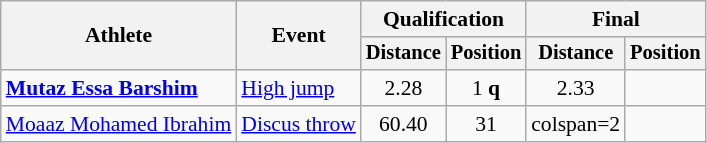<table class=wikitable style=font-size:90%>
<tr>
<th rowspan=2>Athlete</th>
<th rowspan=2>Event</th>
<th colspan=2>Qualification</th>
<th colspan=2>Final</th>
</tr>
<tr style=font-size:95%>
<th>Distance</th>
<th>Position</th>
<th>Distance</th>
<th>Position</th>
</tr>
<tr align=center>
<td align=left><strong><a href='#'>Mutaz Essa Barshim</a></strong></td>
<td align=left><a href='#'>High jump</a></td>
<td>2.28</td>
<td>1 <strong>q</strong></td>
<td>2.33</td>
<td></td>
</tr>
<tr align=center>
<td align=left><a href='#'>Moaaz Mohamed Ibrahim</a></td>
<td align=left><a href='#'>Discus throw</a></td>
<td>60.40</td>
<td>31</td>
<td>colspan=2 </td>
</tr>
</table>
